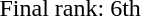<table>
<tr>
<td>Final rank: 6th</td>
</tr>
</table>
